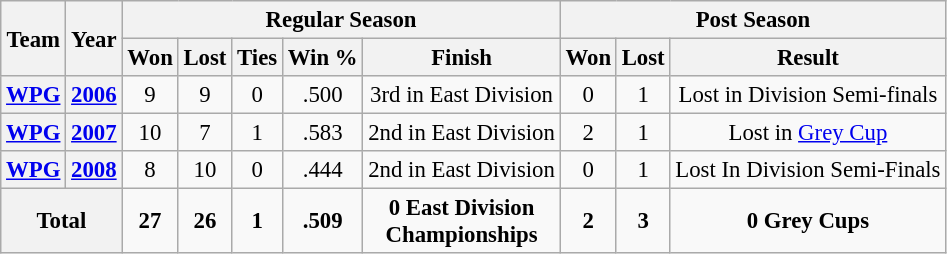<table class="wikitable" style="font-size: 95%; text-align:center;">
<tr>
<th rowspan="2">Team</th>
<th rowspan="2">Year</th>
<th colspan="5">Regular Season</th>
<th colspan="4">Post Season</th>
</tr>
<tr>
<th>Won</th>
<th>Lost</th>
<th>Ties</th>
<th>Win %</th>
<th>Finish</th>
<th>Won</th>
<th>Lost</th>
<th>Result</th>
</tr>
<tr>
<th><a href='#'>WPG</a></th>
<th><a href='#'>2006</a></th>
<td>9</td>
<td>9</td>
<td>0</td>
<td>.500</td>
<td>3rd in East Division</td>
<td>0</td>
<td>1</td>
<td>Lost in Division Semi-finals</td>
</tr>
<tr>
<th><a href='#'>WPG</a></th>
<th><a href='#'>2007</a></th>
<td>10</td>
<td>7</td>
<td>1</td>
<td>.583</td>
<td>2nd in East Division</td>
<td>2</td>
<td>1</td>
<td>Lost in <a href='#'>Grey Cup</a></td>
</tr>
<tr>
<th><a href='#'>WPG</a></th>
<th><a href='#'>2008</a></th>
<td>8</td>
<td>10</td>
<td>0</td>
<td>.444</td>
<td>2nd in East Division</td>
<td>0</td>
<td>1</td>
<td>Lost In Division Semi-Finals</td>
</tr>
<tr>
<th colspan="2"><strong>Total</strong></th>
<td><strong>27</strong></td>
<td><strong>26</strong></td>
<td><strong>1</strong></td>
<td><strong>.509</strong></td>
<td><strong>0 East Division<br>Championships</strong></td>
<td><strong>2</strong></td>
<td><strong>3</strong></td>
<td><strong>0 Grey Cups</strong></td>
</tr>
</table>
